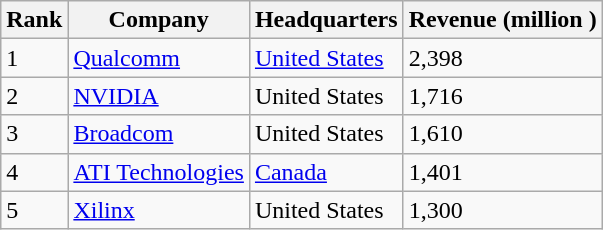<table class="wikitable">
<tr>
<th>Rank</th>
<th>Company</th>
<th>Headquarters</th>
<th>Revenue (million )</th>
</tr>
<tr>
<td>1</td>
<td><a href='#'>Qualcomm</a></td>
<td><a href='#'>United States</a></td>
<td>2,398</td>
</tr>
<tr>
<td>2</td>
<td><a href='#'>NVIDIA</a></td>
<td>United States</td>
<td>1,716</td>
</tr>
<tr>
<td>3</td>
<td><a href='#'>Broadcom</a></td>
<td>United States</td>
<td>1,610</td>
</tr>
<tr>
<td>4</td>
<td><a href='#'>ATI Technologies</a></td>
<td><a href='#'>Canada</a></td>
<td>1,401</td>
</tr>
<tr>
<td>5</td>
<td><a href='#'>Xilinx</a></td>
<td>United States</td>
<td>1,300</td>
</tr>
</table>
